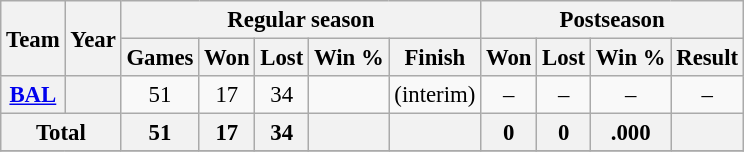<table class="wikitable" style="font-size: 95%; text-align:center;">
<tr>
<th rowspan="2">Team</th>
<th rowspan="2">Year</th>
<th colspan="5">Regular season</th>
<th colspan="4">Postseason</th>
</tr>
<tr>
<th>Games</th>
<th>Won</th>
<th>Lost</th>
<th>Win %</th>
<th>Finish</th>
<th>Won</th>
<th>Lost</th>
<th>Win %</th>
<th>Result</th>
</tr>
<tr>
<th><a href='#'>BAL</a></th>
<th></th>
<td>51</td>
<td>17</td>
<td>34</td>
<td></td>
<td>(interim)</td>
<td>–</td>
<td>–</td>
<td>–</td>
<td>–</td>
</tr>
<tr>
<th colspan="2">Total</th>
<th>51</th>
<th>17</th>
<th>34</th>
<th></th>
<th></th>
<th>0</th>
<th>0</th>
<th>.000</th>
<th></th>
</tr>
<tr>
</tr>
</table>
